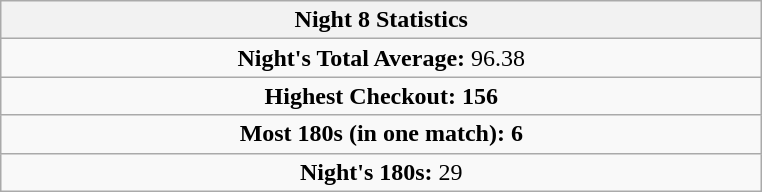<table class=wikitable style="text-align:center">
<tr>
<th width=500>Night 8 Statistics</th>
</tr>
<tr align=center>
<td colspan="3"><strong>Night's Total Average:</strong> 96.38 </td>
</tr>
<tr align=center>
<td colspan="3"><strong>Highest Checkout:</strong>  <strong>156</strong></td>
</tr>
<tr align=center>
<td colspan="3"><strong>Most 180s (in one match):</strong>  <strong>6</strong></td>
</tr>
<tr align=center>
<td colspan="3"><strong>Night's 180s:</strong> 29</td>
</tr>
</table>
